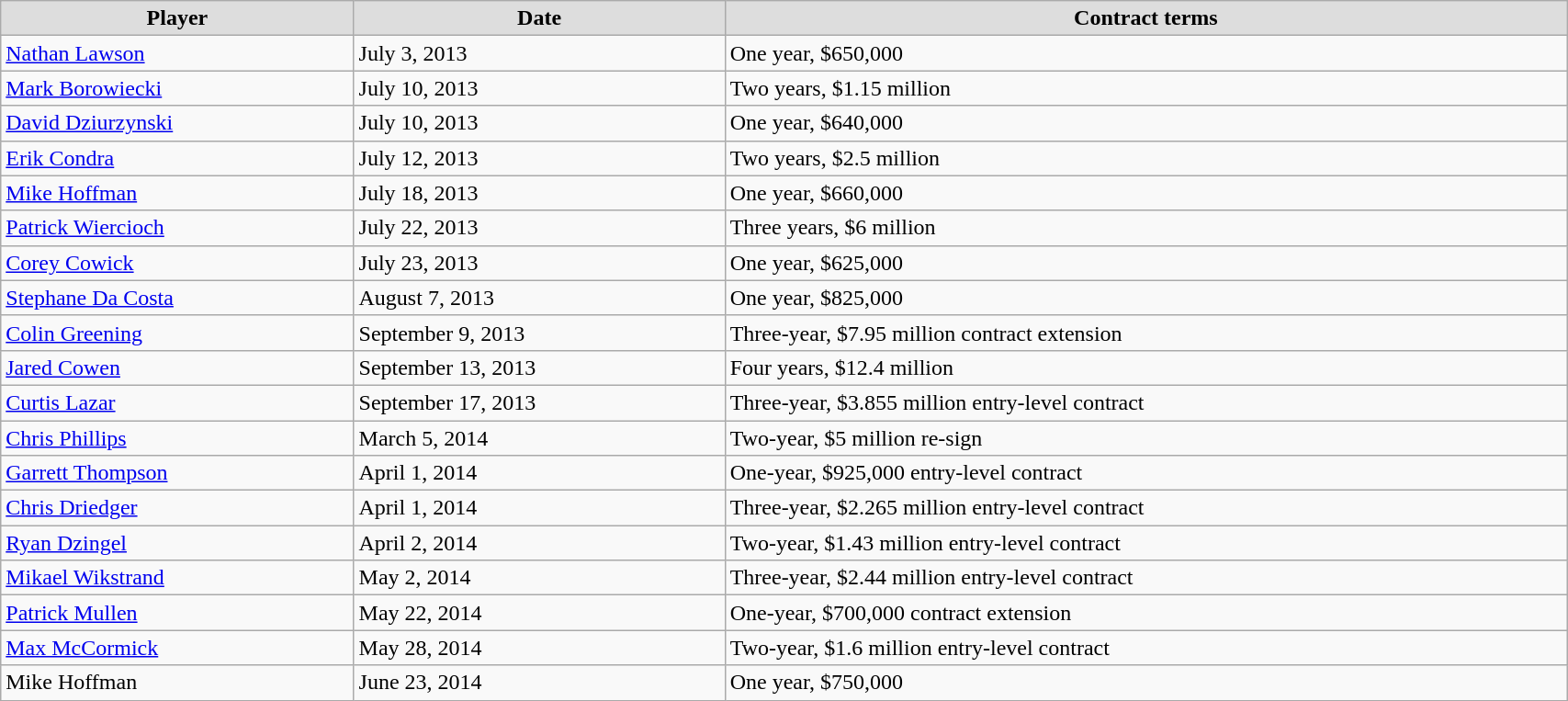<table class="wikitable" style="width:90%;">
<tr style="text-align:center; background:#ddd;">
<td><strong>Player</strong></td>
<td><strong>Date</strong></td>
<td><strong>Contract terms</strong></td>
</tr>
<tr>
<td><a href='#'>Nathan Lawson</a></td>
<td>July 3, 2013</td>
<td>One year, $650,000</td>
</tr>
<tr>
<td><a href='#'>Mark Borowiecki</a></td>
<td>July 10, 2013</td>
<td>Two years, $1.15 million</td>
</tr>
<tr>
<td><a href='#'>David Dziurzynski</a></td>
<td>July 10, 2013</td>
<td>One year, $640,000</td>
</tr>
<tr>
<td><a href='#'>Erik Condra</a></td>
<td>July 12, 2013</td>
<td>Two years, $2.5 million</td>
</tr>
<tr>
<td><a href='#'>Mike Hoffman</a></td>
<td>July 18, 2013</td>
<td>One year, $660,000</td>
</tr>
<tr>
<td><a href='#'>Patrick Wiercioch</a></td>
<td>July 22, 2013</td>
<td>Three years, $6 million</td>
</tr>
<tr>
<td><a href='#'>Corey Cowick</a></td>
<td>July 23, 2013</td>
<td>One year, $625,000</td>
</tr>
<tr>
<td><a href='#'>Stephane Da Costa</a></td>
<td>August 7, 2013</td>
<td>One year, $825,000</td>
</tr>
<tr>
<td><a href='#'>Colin Greening</a></td>
<td>September 9, 2013</td>
<td>Three-year, $7.95 million contract extension</td>
</tr>
<tr>
<td><a href='#'>Jared Cowen</a></td>
<td>September 13, 2013</td>
<td>Four years, $12.4 million</td>
</tr>
<tr>
<td><a href='#'>Curtis Lazar</a></td>
<td>September 17, 2013</td>
<td>Three-year, $3.855 million entry-level contract</td>
</tr>
<tr>
<td><a href='#'>Chris Phillips</a></td>
<td>March 5, 2014</td>
<td>Two-year, $5 million re-sign</td>
</tr>
<tr>
<td><a href='#'>Garrett Thompson</a></td>
<td>April 1, 2014</td>
<td>One-year, $925,000 entry-level contract</td>
</tr>
<tr>
<td><a href='#'>Chris Driedger</a></td>
<td>April 1, 2014</td>
<td>Three-year, $2.265 million entry-level contract</td>
</tr>
<tr>
<td><a href='#'>Ryan Dzingel</a></td>
<td>April 2, 2014</td>
<td>Two-year, $1.43 million entry-level contract</td>
</tr>
<tr>
<td><a href='#'>Mikael Wikstrand</a></td>
<td>May 2, 2014</td>
<td>Three-year, $2.44 million entry-level contract</td>
</tr>
<tr>
<td><a href='#'>Patrick Mullen</a></td>
<td>May 22, 2014</td>
<td>One-year, $700,000 contract extension</td>
</tr>
<tr>
<td><a href='#'>Max McCormick</a></td>
<td>May 28, 2014</td>
<td>Two-year, $1.6 million entry-level contract</td>
</tr>
<tr>
<td>Mike Hoffman</td>
<td>June 23, 2014</td>
<td>One year, $750,000</td>
</tr>
</table>
